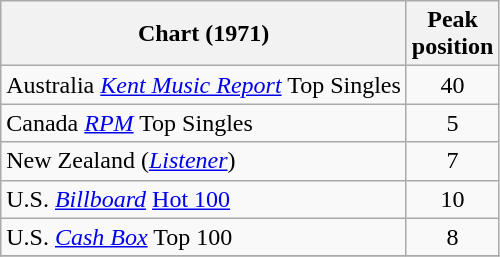<table class="wikitable sortable">
<tr>
<th>Chart (1971)</th>
<th>Peak<br>position</th>
</tr>
<tr>
<td>Australia <em><a href='#'>Kent Music Report</a></em> Top Singles</td>
<td style="text-align:center;">40</td>
</tr>
<tr>
<td>Canada <em><a href='#'>RPM</a></em> Top Singles</td>
<td style="text-align:center;">5</td>
</tr>
<tr>
<td>New Zealand (<em><a href='#'>Listener</a></em>)</td>
<td style="text-align:center;">7</td>
</tr>
<tr>
<td>U.S. <em><a href='#'>Billboard</a></em> <a href='#'>Hot 100</a></td>
<td style="text-align:center;">10</td>
</tr>
<tr>
<td>U.S. <a href='#'><em>Cash Box</em></a> Top 100</td>
<td align="center">8</td>
</tr>
<tr>
</tr>
</table>
